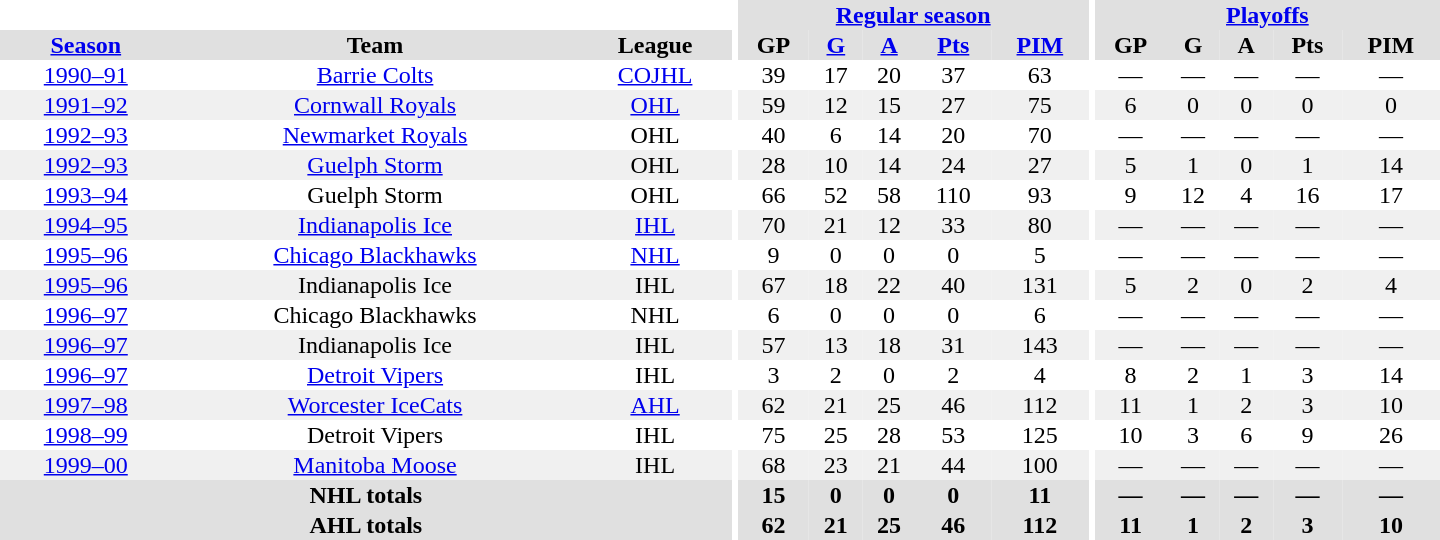<table border="0" cellpadding="1" cellspacing="0" style="text-align:center; width:60em">
<tr bgcolor="#e0e0e0">
<th colspan="3" bgcolor="#ffffff"></th>
<th rowspan="99" bgcolor="#ffffff"></th>
<th colspan="5"><a href='#'>Regular season</a></th>
<th rowspan="99" bgcolor="#ffffff"></th>
<th colspan="5"><a href='#'>Playoffs</a></th>
</tr>
<tr bgcolor="#e0e0e0">
<th><a href='#'>Season</a></th>
<th>Team</th>
<th>League</th>
<th>GP</th>
<th><a href='#'>G</a></th>
<th><a href='#'>A</a></th>
<th><a href='#'>Pts</a></th>
<th><a href='#'>PIM</a></th>
<th>GP</th>
<th>G</th>
<th>A</th>
<th>Pts</th>
<th>PIM</th>
</tr>
<tr>
<td><a href='#'>1990–91</a></td>
<td><a href='#'>Barrie Colts</a></td>
<td><a href='#'>COJHL</a></td>
<td>39</td>
<td>17</td>
<td>20</td>
<td>37</td>
<td>63</td>
<td>—</td>
<td>—</td>
<td>—</td>
<td>—</td>
<td>—</td>
</tr>
<tr bgcolor="#f0f0f0">
<td><a href='#'>1991–92</a></td>
<td><a href='#'>Cornwall Royals</a></td>
<td><a href='#'>OHL</a></td>
<td>59</td>
<td>12</td>
<td>15</td>
<td>27</td>
<td>75</td>
<td>6</td>
<td>0</td>
<td>0</td>
<td>0</td>
<td>0</td>
</tr>
<tr>
<td><a href='#'>1992–93</a></td>
<td><a href='#'>Newmarket Royals</a></td>
<td>OHL</td>
<td>40</td>
<td>6</td>
<td>14</td>
<td>20</td>
<td>70</td>
<td>—</td>
<td>—</td>
<td>—</td>
<td>—</td>
<td>—</td>
</tr>
<tr bgcolor="#f0f0f0">
<td><a href='#'>1992–93</a></td>
<td><a href='#'>Guelph Storm</a></td>
<td>OHL</td>
<td>28</td>
<td>10</td>
<td>14</td>
<td>24</td>
<td>27</td>
<td>5</td>
<td>1</td>
<td>0</td>
<td>1</td>
<td>14</td>
</tr>
<tr>
<td><a href='#'>1993–94</a></td>
<td>Guelph Storm</td>
<td>OHL</td>
<td>66</td>
<td>52</td>
<td>58</td>
<td>110</td>
<td>93</td>
<td>9</td>
<td>12</td>
<td>4</td>
<td>16</td>
<td>17</td>
</tr>
<tr bgcolor="#f0f0f0">
<td><a href='#'>1994–95</a></td>
<td><a href='#'>Indianapolis Ice</a></td>
<td><a href='#'>IHL</a></td>
<td>70</td>
<td>21</td>
<td>12</td>
<td>33</td>
<td>80</td>
<td>—</td>
<td>—</td>
<td>—</td>
<td>—</td>
<td>—</td>
</tr>
<tr>
<td><a href='#'>1995–96</a></td>
<td><a href='#'>Chicago Blackhawks</a></td>
<td><a href='#'>NHL</a></td>
<td>9</td>
<td>0</td>
<td>0</td>
<td>0</td>
<td>5</td>
<td>—</td>
<td>—</td>
<td>—</td>
<td>—</td>
<td>—</td>
</tr>
<tr bgcolor="#f0f0f0">
<td><a href='#'>1995–96</a></td>
<td>Indianapolis Ice</td>
<td>IHL</td>
<td>67</td>
<td>18</td>
<td>22</td>
<td>40</td>
<td>131</td>
<td>5</td>
<td>2</td>
<td>0</td>
<td>2</td>
<td>4</td>
</tr>
<tr>
<td><a href='#'>1996–97</a></td>
<td>Chicago Blackhawks</td>
<td>NHL</td>
<td>6</td>
<td>0</td>
<td>0</td>
<td>0</td>
<td>6</td>
<td>—</td>
<td>—</td>
<td>—</td>
<td>—</td>
<td>—</td>
</tr>
<tr bgcolor="#f0f0f0">
<td><a href='#'>1996–97</a></td>
<td>Indianapolis Ice</td>
<td>IHL</td>
<td>57</td>
<td>13</td>
<td>18</td>
<td>31</td>
<td>143</td>
<td>—</td>
<td>—</td>
<td>—</td>
<td>—</td>
<td>—</td>
</tr>
<tr>
<td><a href='#'>1996–97</a></td>
<td><a href='#'>Detroit Vipers</a></td>
<td>IHL</td>
<td>3</td>
<td>2</td>
<td>0</td>
<td>2</td>
<td>4</td>
<td>8</td>
<td>2</td>
<td>1</td>
<td>3</td>
<td>14</td>
</tr>
<tr bgcolor="#f0f0f0">
<td><a href='#'>1997–98</a></td>
<td><a href='#'>Worcester IceCats</a></td>
<td><a href='#'>AHL</a></td>
<td>62</td>
<td>21</td>
<td>25</td>
<td>46</td>
<td>112</td>
<td>11</td>
<td>1</td>
<td>2</td>
<td>3</td>
<td>10</td>
</tr>
<tr>
<td><a href='#'>1998–99</a></td>
<td>Detroit Vipers</td>
<td>IHL</td>
<td>75</td>
<td>25</td>
<td>28</td>
<td>53</td>
<td>125</td>
<td>10</td>
<td>3</td>
<td>6</td>
<td>9</td>
<td>26</td>
</tr>
<tr bgcolor="#f0f0f0">
<td><a href='#'>1999–00</a></td>
<td><a href='#'>Manitoba Moose</a></td>
<td>IHL</td>
<td>68</td>
<td>23</td>
<td>21</td>
<td>44</td>
<td>100</td>
<td>—</td>
<td>—</td>
<td>—</td>
<td>—</td>
<td>—</td>
</tr>
<tr>
</tr>
<tr ALIGN="center" bgcolor="#e0e0e0">
<th colspan="3">NHL totals</th>
<th ALIGN="center">15</th>
<th ALIGN="center">0</th>
<th ALIGN="center">0</th>
<th ALIGN="center">0</th>
<th ALIGN="center">11</th>
<th ALIGN="center">—</th>
<th ALIGN="center">—</th>
<th ALIGN="center">—</th>
<th ALIGN="center">—</th>
<th ALIGN="center">—</th>
</tr>
<tr>
</tr>
<tr ALIGN="center" bgcolor="#e0e0e0">
<th colspan="3">AHL totals</th>
<th ALIGN="center">62</th>
<th ALIGN="center">21</th>
<th ALIGN="center">25</th>
<th ALIGN="center">46</th>
<th ALIGN="center">112</th>
<th ALIGN="center">11</th>
<th ALIGN="center">1</th>
<th ALIGN="center">2</th>
<th ALIGN="center">3</th>
<th ALIGN="center">10</th>
</tr>
</table>
